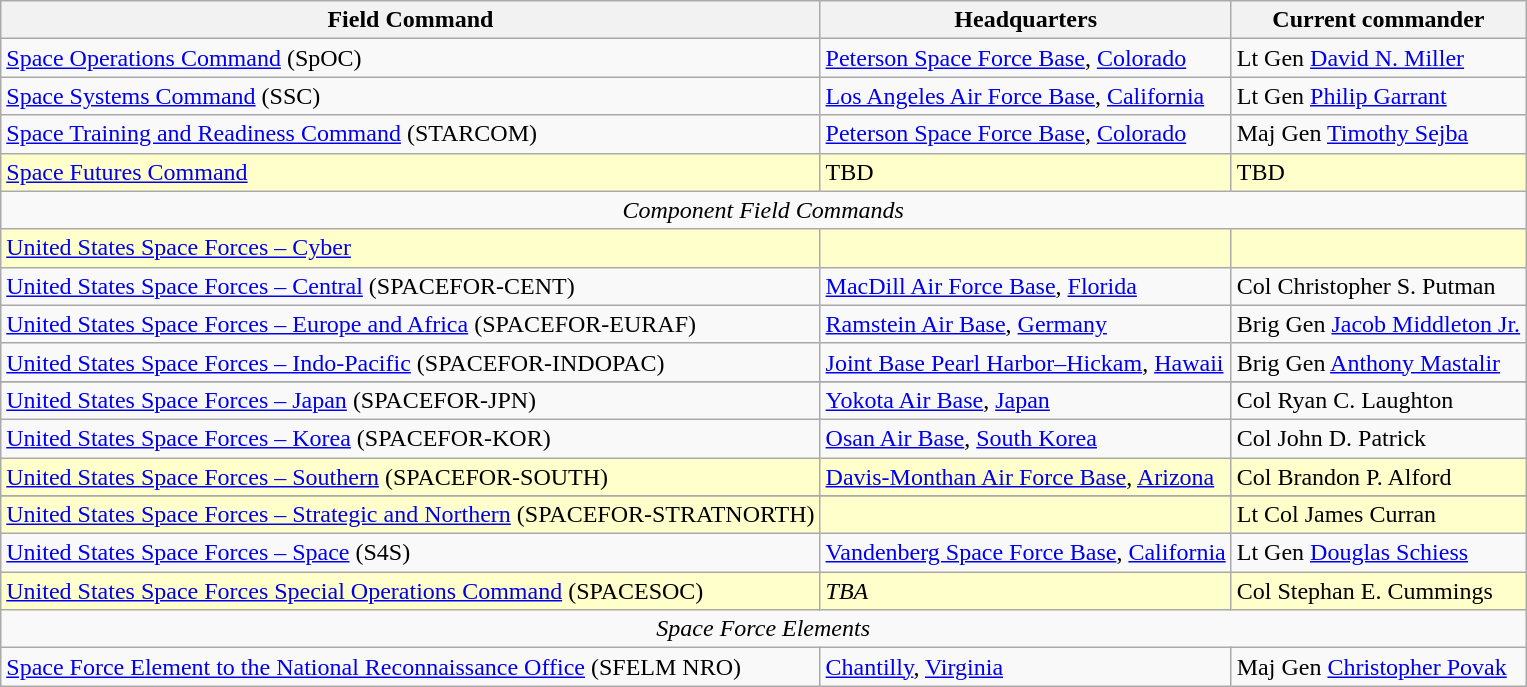<table class="wikitable">
<tr>
<th>Field Command</th>
<th>Headquarters</th>
<th>Current commander</th>
</tr>
<tr>
<td> <a href='#'>Space Operations Command</a> (SpOC)</td>
<td><a href='#'>Peterson Space Force Base</a>, <a href='#'>Colorado</a></td>
<td>Lt Gen <a href='#'>David N. Miller</a></td>
</tr>
<tr>
<td> <a href='#'>Space Systems Command</a> (SSC)</td>
<td><a href='#'>Los Angeles Air Force Base</a>, <a href='#'>California</a></td>
<td>Lt Gen <a href='#'>Philip Garrant</a></td>
</tr>
<tr>
<td> <a href='#'>Space Training and Readiness Command</a> (STARCOM)</td>
<td><a href='#'>Peterson Space Force Base</a>, <a href='#'>Colorado</a></td>
<td>Maj Gen <a href='#'>Timothy Sejba</a></td>
</tr>
<tr style="background-color:#ffffcc;">
<td><a href='#'>Space Futures Command</a></td>
<td>TBD</td>
<td>TBD</td>
</tr>
<tr style="text-align:center;">
<td colspan = 3><em>Component Field Commands</em></td>
</tr>
<tr style="background-color:#ffffcc;">
<td><a href='#'>United States Space Forces – Cyber</a></td>
<td></td>
<td></td>
</tr>
<tr>
<td> <a href='#'>United States Space Forces – Central</a> (SPACEFOR-CENT)</td>
<td><a href='#'>MacDill Air Force Base</a>, <a href='#'>Florida</a></td>
<td>Col Christopher S. Putman</td>
</tr>
<tr>
<td> <a href='#'>United States Space Forces – Europe and Africa</a>  (SPACEFOR-EURAF)</td>
<td><a href='#'>Ramstein Air Base</a>, <a href='#'>Germany</a></td>
<td>Brig Gen <a href='#'>Jacob Middleton Jr.</a></td>
</tr>
<tr>
<td> <a href='#'>United States Space Forces – Indo-Pacific</a> (SPACEFOR-INDOPAC)</td>
<td><a href='#'>Joint Base Pearl Harbor–Hickam</a>, <a href='#'>Hawaii</a></td>
<td>Brig Gen <a href='#'>Anthony Mastalir</a></td>
</tr>
<tr style="background-color:#ffffcc;">
</tr>
<tr>
<td> <a href='#'>United States Space Forces – Japan</a> (SPACEFOR-JPN)</td>
<td><a href='#'>Yokota Air Base</a>, <a href='#'>Japan</a></td>
<td>Col Ryan C. Laughton</td>
</tr>
<tr>
<td> <a href='#'>United States Space Forces – Korea</a> (SPACEFOR-KOR)</td>
<td><a href='#'>Osan Air Base</a>, <a href='#'>South Korea</a></td>
<td>Col John D. Patrick</td>
</tr>
<tr style="background-color:#ffffcc;">
<td> <a href='#'>United States Space Forces – Southern</a> (SPACEFOR-SOUTH) </td>
<td><a href='#'>Davis-Monthan Air Force Base</a>, <a href='#'>Arizona</a></td>
<td>Col Brandon P. Alford</td>
</tr>
<tr>
</tr>
<tr style="background-color:#ffffcc;">
<td> <a href='#'>United States Space Forces – Strategic and Northern</a> (SPACEFOR-STRATNORTH)</td>
<td></td>
<td>Lt Col James Curran</td>
</tr>
<tr>
<td> <a href='#'>United States Space Forces – Space</a> (S4S)</td>
<td><a href='#'>Vandenberg Space Force Base</a>, <a href='#'>California</a></td>
<td>Lt Gen <a href='#'>Douglas Schiess</a></td>
</tr>
<tr style="background-color:#ffffcc;">
<td> <a href='#'>United States Space Forces Special Operations Command</a> (SPACESOC)</td>
<td><em>TBA</em></td>
<td>Col Stephan E. Cummings</td>
</tr>
<tr style="text-align:center;">
<td colspan = 3><em>Space Force Elements</em></td>
</tr>
<tr>
<td> <a href='#'>Space Force Element to the National Reconnaissance Office</a> (SFELM NRO)</td>
<td><a href='#'>Chantilly</a>, <a href='#'>Virginia</a></td>
<td>Maj Gen <a href='#'>Christopher Povak</a></td>
</tr>
</table>
